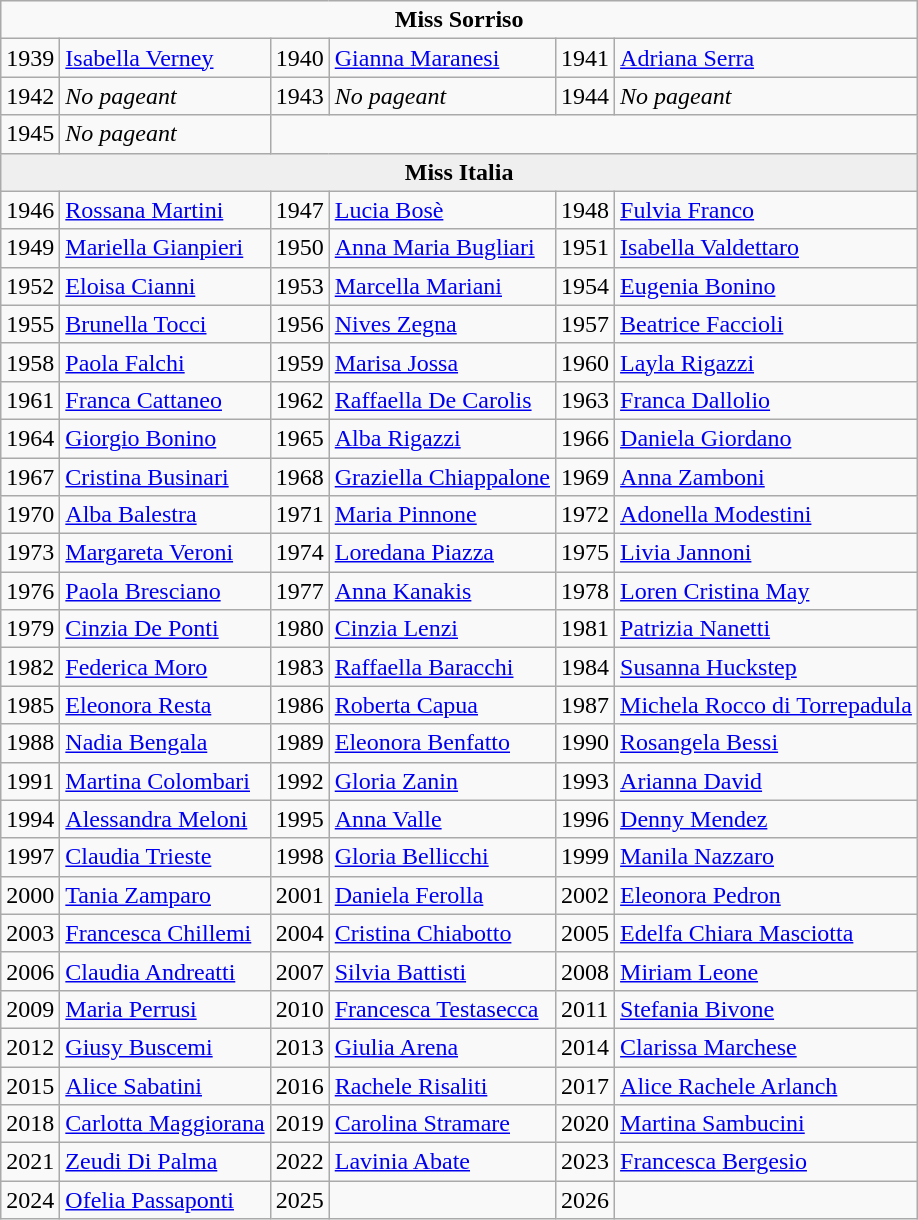<table class="wikitable">
<tr align="center">
<td colspan=6><strong>Miss Sorriso</strong></td>
</tr>
<tr>
<td>1939</td>
<td><a href='#'>Isabella Verney</a></td>
<td>1940</td>
<td><a href='#'>Gianna Maranesi</a></td>
<td>1941</td>
<td><a href='#'>Adriana Serra</a></td>
</tr>
<tr>
<td>1942</td>
<td><em>No pageant</em></td>
<td>1943</td>
<td><em>No pageant</em></td>
<td>1944</td>
<td><em>No pageant</em></td>
</tr>
<tr>
<td>1945</td>
<td><em>No pageant</em></td>
<td colspan=4> </td>
</tr>
<tr align="center" bgcolor="#efefef">
<td colspan=6><strong>Miss Italia</strong></td>
</tr>
<tr>
<td>1946</td>
<td><a href='#'>Rossana Martini</a></td>
<td>1947</td>
<td><a href='#'>Lucia Bosè</a></td>
<td>1948</td>
<td><a href='#'>Fulvia Franco</a></td>
</tr>
<tr>
<td>1949</td>
<td><a href='#'>Mariella Gianpieri</a></td>
<td>1950</td>
<td><a href='#'>Anna Maria Bugliari</a></td>
<td>1951</td>
<td><a href='#'>Isabella Valdettaro</a></td>
</tr>
<tr>
<td>1952</td>
<td><a href='#'>Eloisa Cianni</a></td>
<td>1953</td>
<td><a href='#'>Marcella Mariani</a></td>
<td>1954</td>
<td><a href='#'>Eugenia Bonino</a></td>
</tr>
<tr>
<td>1955</td>
<td><a href='#'>Brunella Tocci</a></td>
<td>1956</td>
<td><a href='#'>Nives Zegna</a></td>
<td>1957</td>
<td><a href='#'>Beatrice Faccioli</a></td>
</tr>
<tr>
<td>1958</td>
<td><a href='#'>Paola Falchi</a></td>
<td>1959</td>
<td><a href='#'>Marisa Jossa</a></td>
<td>1960</td>
<td><a href='#'>Layla Rigazzi</a></td>
</tr>
<tr>
<td>1961</td>
<td><a href='#'>Franca Cattaneo</a></td>
<td>1962</td>
<td><a href='#'>Raffaella De Carolis</a></td>
<td>1963</td>
<td><a href='#'>Franca Dallolio</a></td>
</tr>
<tr>
<td>1964</td>
<td><a href='#'>Giorgio Bonino</a></td>
<td>1965</td>
<td><a href='#'>Alba Rigazzi</a></td>
<td>1966</td>
<td><a href='#'>Daniela Giordano</a></td>
</tr>
<tr>
<td>1967</td>
<td><a href='#'>Cristina Businari</a></td>
<td>1968</td>
<td><a href='#'>Graziella Chiappalone</a></td>
<td>1969</td>
<td><a href='#'>Anna Zamboni</a></td>
</tr>
<tr>
<td>1970</td>
<td><a href='#'>Alba Balestra</a></td>
<td>1971</td>
<td><a href='#'>Maria Pinnone</a></td>
<td>1972</td>
<td><a href='#'>Adonella Modestini</a></td>
</tr>
<tr>
<td>1973</td>
<td><a href='#'>Margareta Veroni</a></td>
<td>1974</td>
<td><a href='#'>Loredana Piazza</a></td>
<td>1975</td>
<td><a href='#'>Livia Jannoni</a></td>
</tr>
<tr>
<td>1976</td>
<td><a href='#'>Paola Bresciano</a></td>
<td>1977</td>
<td><a href='#'>Anna Kanakis</a></td>
<td>1978</td>
<td><a href='#'>Loren Cristina May</a></td>
</tr>
<tr>
<td>1979</td>
<td><a href='#'>Cinzia De Ponti</a></td>
<td>1980</td>
<td><a href='#'>Cinzia Lenzi</a></td>
<td>1981</td>
<td><a href='#'>Patrizia Nanetti</a></td>
</tr>
<tr>
<td>1982</td>
<td><a href='#'>Federica Moro</a></td>
<td>1983</td>
<td><a href='#'>Raffaella Baracchi</a></td>
<td>1984</td>
<td><a href='#'>Susanna Huckstep</a></td>
</tr>
<tr>
<td>1985</td>
<td><a href='#'>Eleonora Resta</a></td>
<td>1986</td>
<td><a href='#'>Roberta Capua</a></td>
<td>1987</td>
<td><a href='#'>Michela Rocco di Torrepadula</a></td>
</tr>
<tr>
<td>1988</td>
<td><a href='#'>Nadia Bengala</a></td>
<td>1989</td>
<td><a href='#'>Eleonora Benfatto</a></td>
<td>1990</td>
<td><a href='#'>Rosangela Bessi</a></td>
</tr>
<tr>
<td>1991</td>
<td><a href='#'>Martina Colombari</a></td>
<td>1992</td>
<td><a href='#'>Gloria Zanin</a></td>
<td>1993</td>
<td><a href='#'>Arianna David</a></td>
</tr>
<tr>
<td>1994</td>
<td><a href='#'>Alessandra Meloni</a></td>
<td>1995</td>
<td><a href='#'>Anna Valle</a></td>
<td>1996</td>
<td><a href='#'>Denny Mendez</a></td>
</tr>
<tr>
<td>1997</td>
<td><a href='#'>Claudia Trieste</a></td>
<td>1998</td>
<td><a href='#'>Gloria Bellicchi</a></td>
<td>1999</td>
<td><a href='#'>Manila Nazzaro</a></td>
</tr>
<tr>
<td>2000</td>
<td><a href='#'>Tania Zamparo</a></td>
<td>2001</td>
<td><a href='#'>Daniela Ferolla</a></td>
<td>2002</td>
<td><a href='#'>Eleonora Pedron</a></td>
</tr>
<tr>
<td>2003</td>
<td><a href='#'>Francesca Chillemi</a></td>
<td>2004</td>
<td><a href='#'>Cristina Chiabotto</a></td>
<td>2005</td>
<td><a href='#'>Edelfa Chiara Masciotta</a></td>
</tr>
<tr>
<td>2006</td>
<td><a href='#'>Claudia Andreatti</a></td>
<td>2007</td>
<td><a href='#'>Silvia Battisti</a></td>
<td>2008</td>
<td><a href='#'>Miriam Leone</a></td>
</tr>
<tr>
<td>2009</td>
<td><a href='#'>Maria Perrusi</a></td>
<td>2010</td>
<td><a href='#'>Francesca Testasecca</a></td>
<td>2011</td>
<td><a href='#'>Stefania Bivone</a></td>
</tr>
<tr>
<td>2012</td>
<td><a href='#'>Giusy Buscemi</a></td>
<td>2013</td>
<td><a href='#'>Giulia Arena</a></td>
<td>2014</td>
<td><a href='#'>Clarissa Marchese</a></td>
</tr>
<tr>
<td>2015</td>
<td><a href='#'>Alice Sabatini</a></td>
<td>2016</td>
<td><a href='#'>Rachele Risaliti</a></td>
<td>2017</td>
<td><a href='#'>Alice Rachele Arlanch</a></td>
</tr>
<tr>
<td>2018</td>
<td><a href='#'>Carlotta Maggiorana</a></td>
<td>2019</td>
<td><a href='#'>Carolina Stramare</a></td>
<td>2020</td>
<td><a href='#'>Martina Sambucini</a></td>
</tr>
<tr>
<td>2021</td>
<td><a href='#'>Zeudi Di Palma</a></td>
<td>2022</td>
<td><a href='#'>Lavinia Abate</a></td>
<td>2023</td>
<td><a href='#'>Francesca Bergesio</a></td>
</tr>
<tr>
<td>2024</td>
<td><a href='#'>Ofelia Passaponti</a></td>
<td>2025</td>
<td></td>
<td>2026</td>
<td></td>
</tr>
</table>
